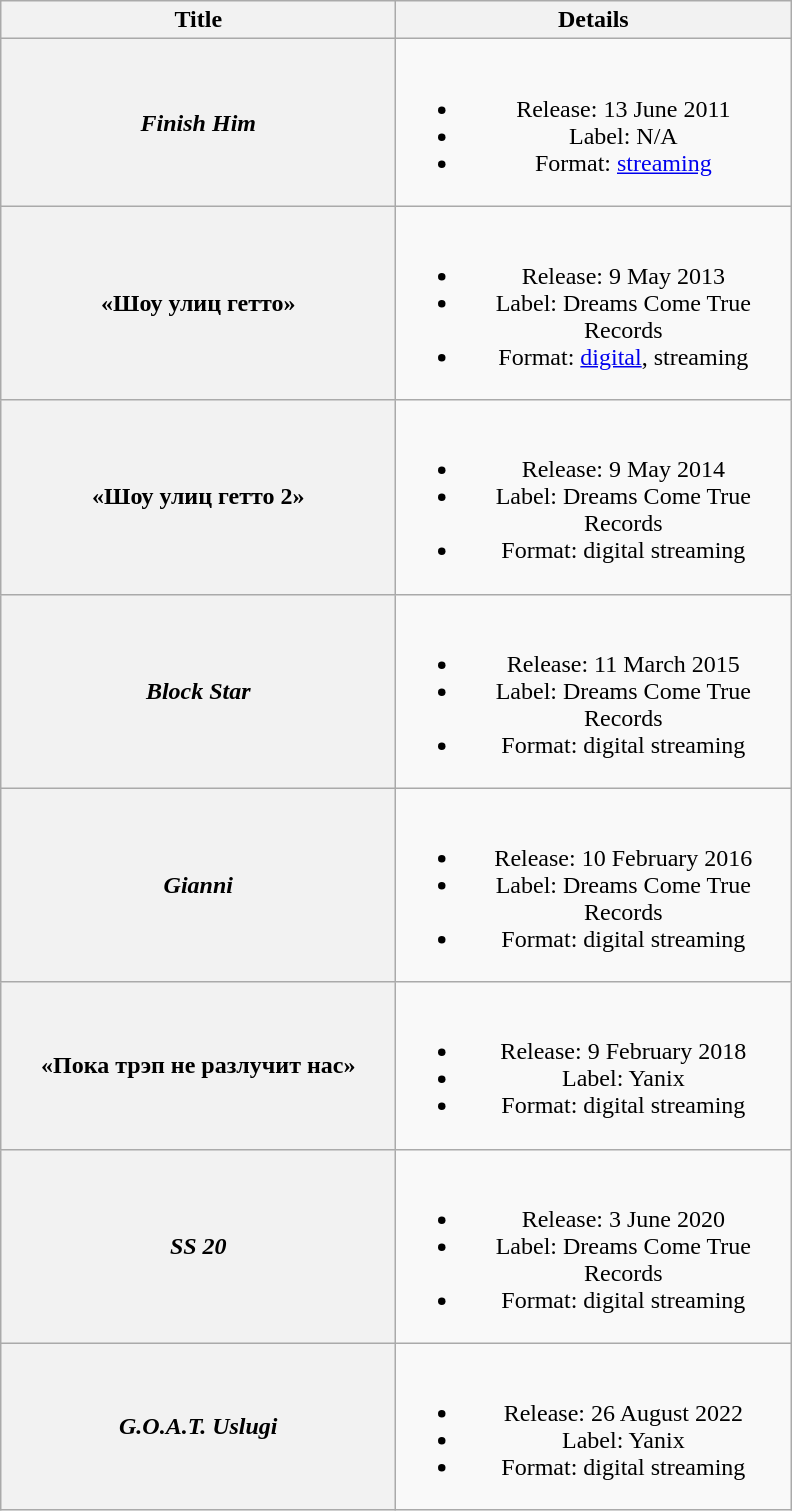<table class="wikitable plainrowheaders" style="text-align:center;">
<tr>
<th rowspan="1" scope="col" style="width:16em;">Title</th>
<th scope="col" style="width:16em;">Details</th>
</tr>
<tr>
<th><em>Finish Him</em></th>
<td><br><ul><li>Release: 13 June 2011</li><li>Label: N/A</li><li>Format: <a href='#'>streaming</a></li></ul></td>
</tr>
<tr>
<th>«Шоу улиц гетто»</th>
<td><br><ul><li>Release: 9 May 2013</li><li>Label: Dreams Come True Records</li><li>Format: <a href='#'>digital</a>, streaming</li></ul></td>
</tr>
<tr>
<th scope="row">«Шоу улиц гетто 2»</th>
<td><br><ul><li>Release: 9 May 2014</li><li>Label: Dreams Come True Records</li><li>Format: digital streaming</li></ul></td>
</tr>
<tr>
<th><em>Block Star</em></th>
<td><br><ul><li>Release: 11 March 2015</li><li>Label: Dreams Come True Records</li><li>Format: digital streaming</li></ul></td>
</tr>
<tr>
<th><em>Gianni</em></th>
<td><br><ul><li>Release: 10 February 2016</li><li>Label: Dreams Come True Records</li><li>Format: digital streaming</li></ul></td>
</tr>
<tr>
<th>«Пока трэп не разлучит нас»</th>
<td><br><ul><li>Release: 9 February 2018</li><li>Label: Yanix</li><li>Format: digital streaming</li></ul></td>
</tr>
<tr>
<th><em>SS 20</em></th>
<td><br><ul><li>Release: 3 June 2020</li><li>Label: Dreams Come True Records</li><li>Format: digital streaming</li></ul></td>
</tr>
<tr>
<th><em>G.O.A.T. Uslugi</em></th>
<td><br><ul><li>Release: 26 August 2022</li><li>Label: Yanix</li><li>Format: digital streaming</li></ul></td>
</tr>
</table>
